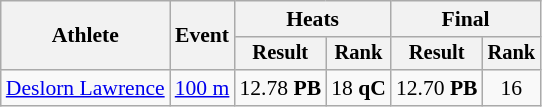<table class="wikitable" style="font-size:90%">
<tr>
<th rowspan=2>Athlete</th>
<th rowspan=2>Event</th>
<th colspan=2>Heats</th>
<th colspan=2>Final</th>
</tr>
<tr style="font-size:95%">
<th>Result</th>
<th>Rank</th>
<th>Result</th>
<th>Rank</th>
</tr>
<tr align=center>
<td align=left><a href='#'>Deslorn Lawrence</a></td>
<td align=left><a href='#'>100 m</a></td>
<td>12.78 <strong>PB</strong></td>
<td>18 <strong>qC</strong></td>
<td>12.70 <strong>PB</strong></td>
<td>16</td>
</tr>
</table>
